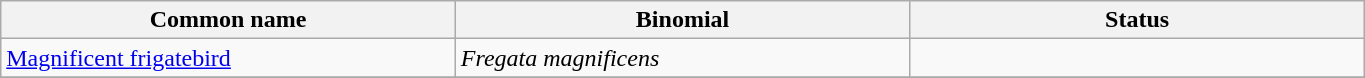<table width=72% class="wikitable">
<tr>
<th width=24%>Common name</th>
<th width=24%>Binomial</th>
<th width=24%>Status</th>
</tr>
<tr>
<td><a href='#'>Magnificent frigatebird</a></td>
<td><em>Fregata magnificens</em></td>
<td></td>
</tr>
<tr>
</tr>
</table>
